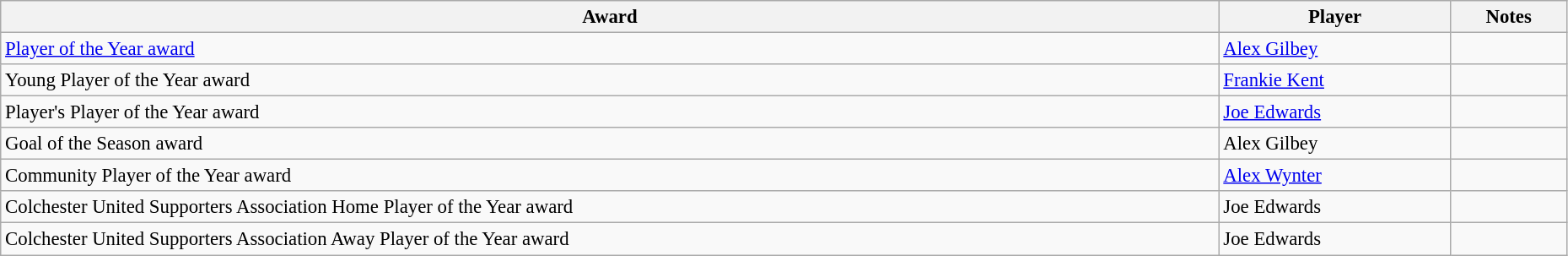<table width=98% class="wikitable" style="text-align:center; font-size:95%; text-align:left">
<tr>
<th>Award</th>
<th>Player</th>
<th>Notes</th>
</tr>
<tr>
<td><a href='#'>Player of the Year award</a></td>
<td> <a href='#'>Alex Gilbey</a></td>
<td></td>
</tr>
<tr>
<td>Young Player of the Year award</td>
<td> <a href='#'>Frankie Kent</a></td>
<td></td>
</tr>
<tr>
<td>Player's Player of the Year award</td>
<td> <a href='#'>Joe Edwards</a></td>
<td></td>
</tr>
<tr>
<td>Goal of the Season award</td>
<td> Alex Gilbey</td>
<td></td>
</tr>
<tr>
<td>Community Player of the Year award</td>
<td> <a href='#'>Alex Wynter</a></td>
<td></td>
</tr>
<tr>
<td>Colchester United Supporters Association Home Player of the Year award</td>
<td> Joe Edwards</td>
<td></td>
</tr>
<tr>
<td>Colchester United Supporters Association Away Player of the Year award</td>
<td> Joe Edwards</td>
<td></td>
</tr>
</table>
